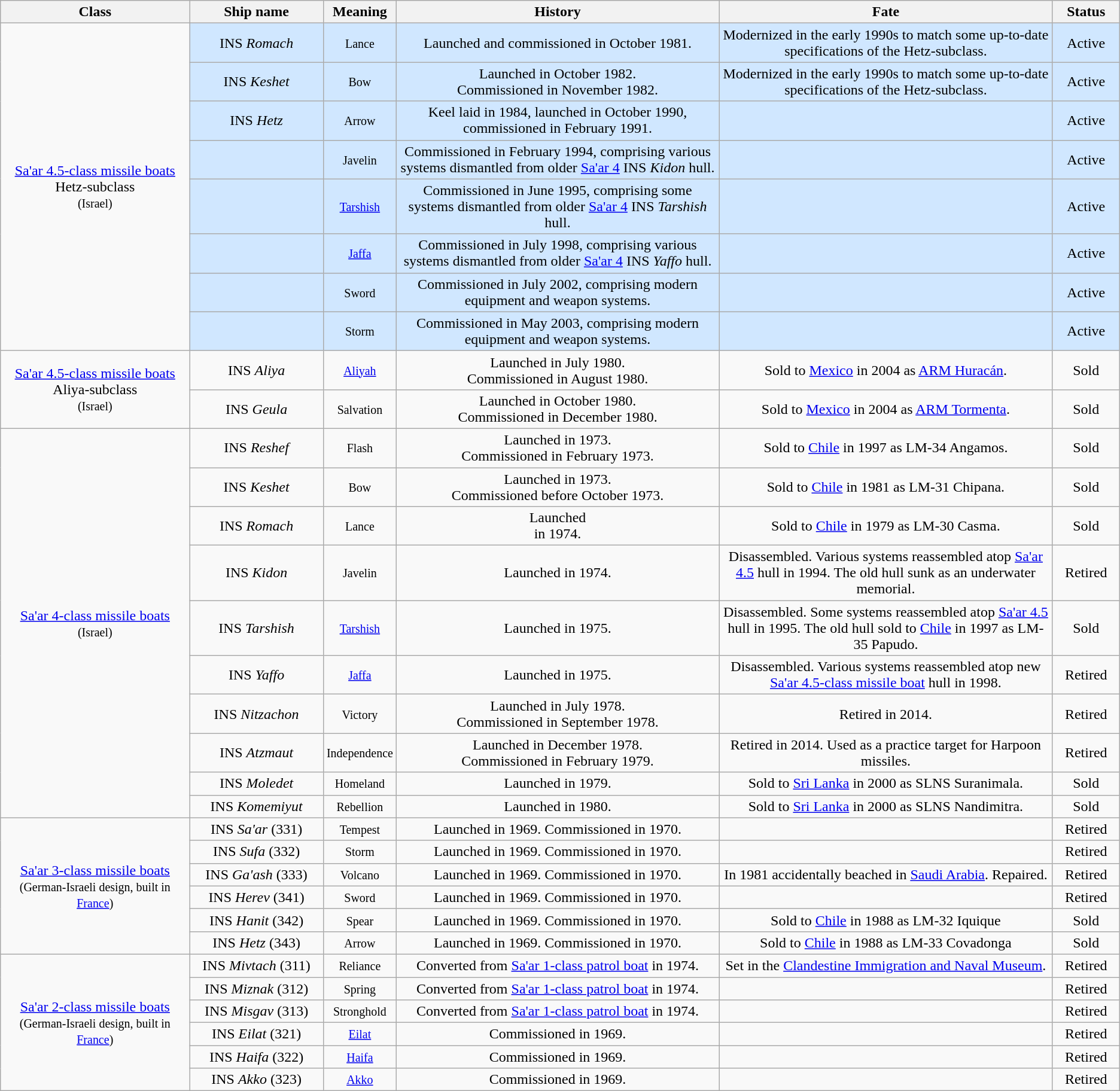<table class="wikitable">
<tr>
<th width="17%">Class</th>
<th width="12%">Ship name</th>
<th width="6%">Meaning</th>
<th width="29%">History</th>
<th width="30%">Fate</th>
<th width="6%">Status</th>
</tr>
<tr align=center>
<td rowspan=8><a href='#'>Sa'ar 4.5-class missile boats</a><br>Hetz-subclass<br><small>(Israel)</small></td>
<td bgcolor=#D0E7FF>INS <em>Romach</em></td>
<td bgcolor=#D0E7FF><small>Lance</small></td>
<td bgcolor=#D0E7FF>Launched and commissioned in October 1981.</td>
<td bgcolor=#D0E7FF>Modernized in the early 1990s to match some up-to-date specifications of the Hetz-subclass.</td>
<td bgcolor=#D0E7FF>Active</td>
</tr>
<tr align=center bgcolor=#D0E7FF>
<td>INS <em>Keshet</em></td>
<td><small>Bow</small></td>
<td>Launched in October 1982.<br>Commissioned in November 1982.</td>
<td>Modernized in the early 1990s to match some up-to-date specifications of the Hetz-subclass.</td>
<td>Active</td>
</tr>
<tr align=center bgcolor=#D0E7FF>
<td>INS <em>Hetz</em></td>
<td><small>Arrow</small></td>
<td>Keel laid in 1984, launched in October 1990, commissioned in February 1991.</td>
<td></td>
<td>Active</td>
</tr>
<tr align=center bgcolor=#D0E7FF>
<td></td>
<td><small>Javelin</small></td>
<td>Commissioned in February 1994, comprising various systems dismantled from older <a href='#'>Sa'ar 4</a> INS <em>Kidon</em> hull.</td>
<td></td>
<td>Active</td>
</tr>
<tr align=center bgcolor=#D0E7FF>
<td></td>
<td><small><a href='#'>Tarshish</a></small></td>
<td>Commissioned in June 1995, comprising some systems dismantled from older <a href='#'>Sa'ar 4</a> INS <em>Tarshish</em> hull.</td>
<td></td>
<td>Active</td>
</tr>
<tr align=center bgcolor=#D0E7FF>
<td></td>
<td><small><a href='#'>Jaffa</a></small></td>
<td>Commissioned in July 1998, comprising various systems dismantled from older <a href='#'>Sa'ar 4</a> INS <em>Yaffo</em> hull.</td>
<td></td>
<td>Active</td>
</tr>
<tr align=center bgcolor=#D0E7FF>
<td></td>
<td><small>Sword</small></td>
<td>Commissioned in July 2002, comprising modern equipment and weapon systems.</td>
<td></td>
<td>Active</td>
</tr>
<tr align=center bgcolor=#D0E7FF>
<td></td>
<td><small>Storm</small></td>
<td>Commissioned in May 2003, comprising modern equipment and weapon systems.</td>
<td></td>
<td>Active</td>
</tr>
<tr align=center>
<td rowspan=2><a href='#'>Sa'ar 4.5-class missile boats</a><br>Aliya-subclass<br><small>(Israel)</small></td>
<td>INS <em>Aliya</em></td>
<td><small><a href='#'>Aliyah</a></small></td>
<td>Launched in July 1980.<br>Commissioned in August 1980.</td>
<td>Sold to <a href='#'>Mexico</a> in 2004 as <a href='#'>ARM Huracán</a>.</td>
<td>Sold</td>
</tr>
<tr align=center>
<td>INS <em>Geula</em></td>
<td><small>Salvation</small></td>
<td>Launched in October 1980.<br>Commissioned in December 1980.</td>
<td>Sold to <a href='#'>Mexico</a> in 2004 as <a href='#'>ARM Tormenta</a>.</td>
<td>Sold</td>
</tr>
<tr align=center>
<td rowspan=10><a href='#'>Sa'ar 4-class missile boats</a><br><small>(Israel)</small></td>
<td>INS <em>Reshef</em></td>
<td><small>Flash</small></td>
<td>Launched in 1973.<br>Commissioned in February 1973.</td>
<td>Sold to <a href='#'>Chile</a> in 1997 as LM-34 Angamos.</td>
<td>Sold</td>
</tr>
<tr align=center>
<td>INS <em>Keshet</em></td>
<td><small>Bow</small></td>
<td>Launched in 1973.<br>Commissioned before October 1973.</td>
<td>Sold to <a href='#'>Chile</a> in 1981 as LM-31 Chipana.</td>
<td>Sold</td>
</tr>
<tr align=center>
<td>INS <em>Romach</em></td>
<td><small>Lance</small></td>
<td>Launched<br>in 1974.</td>
<td>Sold to <a href='#'>Chile</a> in 1979 as LM-30 Casma.</td>
<td>Sold</td>
</tr>
<tr align=center>
<td>INS <em>Kidon</em></td>
<td><small>Javelin</small></td>
<td>Launched in 1974.</td>
<td>Disassembled. Various systems reassembled atop <a href='#'>Sa'ar 4.5</a> hull in 1994. The old hull sunk as an underwater memorial.</td>
<td>Retired</td>
</tr>
<tr align=center>
<td>INS <em>Tarshish</em></td>
<td><small><a href='#'>Tarshish</a></small></td>
<td>Launched in 1975.</td>
<td>Disassembled. Some systems reassembled atop <a href='#'>Sa'ar 4.5</a> hull in 1995. The old hull sold to <a href='#'>Chile</a> in 1997 as LM-35 Papudo.</td>
<td>Sold</td>
</tr>
<tr align=center>
<td>INS <em>Yaffo</em></td>
<td><small><a href='#'>Jaffa</a></small></td>
<td>Launched in 1975.</td>
<td>Disassembled. Various systems reassembled atop new <a href='#'>Sa'ar 4.5-class missile boat</a> hull in 1998.</td>
<td>Retired</td>
</tr>
<tr align=center>
<td>INS <em>Nitzachon</em></td>
<td><small>Victory</small></td>
<td>Launched in July 1978.<br>Commissioned in September 1978.</td>
<td>Retired in 2014.</td>
<td>Retired</td>
</tr>
<tr align=center>
<td>INS <em>Atzmaut</em></td>
<td><small>Independence</small></td>
<td>Launched in December 1978.<br>Commissioned in February 1979.</td>
<td>Retired in 2014. Used as a practice target for Harpoon missiles.</td>
<td>Retired</td>
</tr>
<tr align=center>
<td>INS <em>Moledet</em></td>
<td><small>Homeland</small></td>
<td>Launched in 1979.</td>
<td>Sold to <a href='#'>Sri Lanka</a> in 2000 as SLNS Suranimala.</td>
<td>Sold</td>
</tr>
<tr align=center>
<td>INS <em>Komemiyut</em></td>
<td><small>Rebellion</small></td>
<td>Launched in 1980.</td>
<td>Sold to <a href='#'>Sri Lanka</a> in 2000 as SLNS Nandimitra.</td>
<td>Sold</td>
</tr>
<tr align=center>
<td rowspan=6><a href='#'>Sa'ar 3-class missile boats</a><br><small>(German-Israeli design, built in <a href='#'>France</a>)</small></td>
<td>INS <em>Sa'ar</em> (331)</td>
<td><small>Tempest</small></td>
<td>Launched in 1969. Commissioned in 1970.</td>
<td></td>
<td>Retired</td>
</tr>
<tr align=center>
<td>INS <em>Sufa</em> (332)</td>
<td><small>Storm</small></td>
<td>Launched in 1969. Commissioned in 1970.</td>
<td></td>
<td>Retired</td>
</tr>
<tr align=center>
<td>INS <em>Ga'ash</em> (333)</td>
<td><small>Volcano</small></td>
<td>Launched in 1969. Commissioned in 1970.</td>
<td>In 1981 accidentally beached in <a href='#'>Saudi Arabia</a>. Repaired.</td>
<td>Retired</td>
</tr>
<tr align=center>
<td>INS <em>Herev</em> (341)</td>
<td><small>Sword</small></td>
<td>Launched in 1969. Commissioned in 1970.</td>
<td></td>
<td>Retired</td>
</tr>
<tr align=center>
<td>INS <em>Hanit</em> (342)</td>
<td><small>Spear</small></td>
<td>Launched in 1969. Commissioned in 1970.</td>
<td>Sold to <a href='#'>Chile</a> in 1988 as LM-32 Iquique</td>
<td>Sold</td>
</tr>
<tr align=center>
<td>INS <em>Hetz</em> (343)</td>
<td><small>Arrow</small></td>
<td>Launched in 1969. Commissioned in 1970.</td>
<td>Sold to <a href='#'>Chile</a> in 1988 as LM-33 Covadonga</td>
<td>Sold</td>
</tr>
<tr align=center>
<td rowspan=6><a href='#'>Sa'ar 2-class missile boats</a><br><small>(German-Israeli design, built in <a href='#'>France</a>)</small></td>
<td>INS <em>Mivtach</em> (311)</td>
<td><small>Reliance</small></td>
<td>Converted from <a href='#'>Sa'ar 1-class patrol boat</a> in 1974.</td>
<td>Set in the <a href='#'>Clandestine Immigration and Naval Museum</a>.</td>
<td>Retired</td>
</tr>
<tr align=center>
<td>INS <em>Miznak</em> (312)</td>
<td><small>Spring</small></td>
<td>Converted from <a href='#'>Sa'ar 1-class patrol boat</a> in 1974.</td>
<td></td>
<td>Retired</td>
</tr>
<tr align=center>
<td>INS <em>Misgav</em> (313)</td>
<td><small>Stronghold</small></td>
<td>Converted from <a href='#'>Sa'ar 1-class patrol boat</a> in 1974.</td>
<td></td>
<td>Retired</td>
</tr>
<tr align=center>
<td>INS <em>Eilat</em> (321)</td>
<td><small><a href='#'>Eilat</a></small></td>
<td>Commissioned in 1969.</td>
<td></td>
<td>Retired</td>
</tr>
<tr align=center>
<td>INS <em>Haifa</em> (322)</td>
<td><small><a href='#'>Haifa</a></small></td>
<td>Commissioned in 1969.</td>
<td></td>
<td>Retired</td>
</tr>
<tr align=center>
<td>INS <em>Akko</em> (323)</td>
<td><small><a href='#'>Akko</a></small></td>
<td>Commissioned in 1969.</td>
<td></td>
<td>Retired</td>
</tr>
</table>
